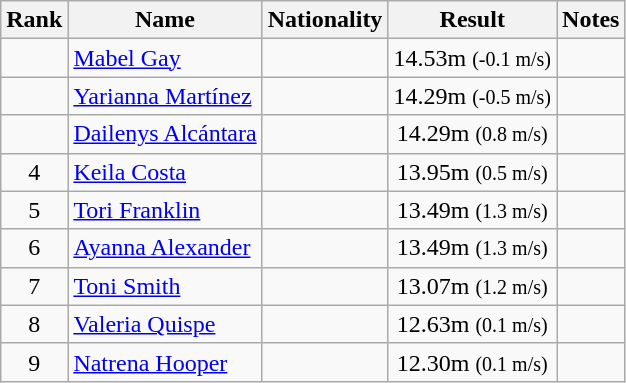<table class="wikitable sortable" style="text-align:center">
<tr>
<th>Rank</th>
<th>Name</th>
<th>Nationality</th>
<th>Result</th>
<th>Notes</th>
</tr>
<tr>
<td></td>
<td align=left><a href='#'>Mabel Gay</a></td>
<td></td>
<td>14.53m <small>(-0.1 m/s)</small></td>
<td></td>
</tr>
<tr>
<td></td>
<td align=left><a href='#'>Yarianna Martínez</a></td>
<td></td>
<td>14.29m <small>(-0.5 m/s)</small></td>
<td></td>
</tr>
<tr>
<td></td>
<td align=left><a href='#'>Dailenys Alcántara</a></td>
<td></td>
<td>14.29m <small>(0.8 m/s)</small></td>
<td></td>
</tr>
<tr>
<td>4</td>
<td align=left><a href='#'>Keila Costa</a></td>
<td></td>
<td>13.95m <small>(0.5 m/s)</small></td>
<td></td>
</tr>
<tr>
<td>5</td>
<td align=left><a href='#'>Tori Franklin</a></td>
<td></td>
<td>13.49m <small>(1.3 m/s)</small></td>
<td></td>
</tr>
<tr>
<td>6</td>
<td align=left><a href='#'>Ayanna Alexander</a></td>
<td></td>
<td>13.49m <small>(1.3 m/s)</small></td>
<td></td>
</tr>
<tr>
<td>7</td>
<td align=left><a href='#'>Toni Smith</a></td>
<td></td>
<td>13.07m <small>(1.2 m/s)</small></td>
<td></td>
</tr>
<tr>
<td>8</td>
<td align=left><a href='#'>Valeria Quispe</a></td>
<td></td>
<td>12.63m <small>(0.1 m/s)</small></td>
<td></td>
</tr>
<tr>
<td>9</td>
<td align=left><a href='#'>Natrena Hooper</a></td>
<td></td>
<td>12.30m <small>(0.1 m/s)</small></td>
<td></td>
</tr>
</table>
